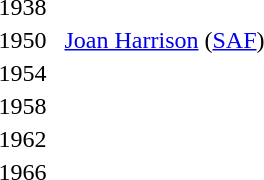<table>
<tr>
<td>1938</td>
<td></td>
<td></td>
<td></td>
</tr>
<tr>
<td>1950</td>
<td></td>
<td></td>
<td> <a href='#'>Joan Harrison</a> (<a href='#'>SAF</a>)</td>
</tr>
<tr>
<td>1954</td>
<td></td>
<td></td>
<td></td>
</tr>
<tr>
<td>1958</td>
<td></td>
<td></td>
<td></td>
</tr>
<tr>
<td>1962</td>
<td></td>
<td></td>
<td></td>
</tr>
<tr>
<td>1966</td>
<td></td>
<td></td>
<td></td>
</tr>
</table>
